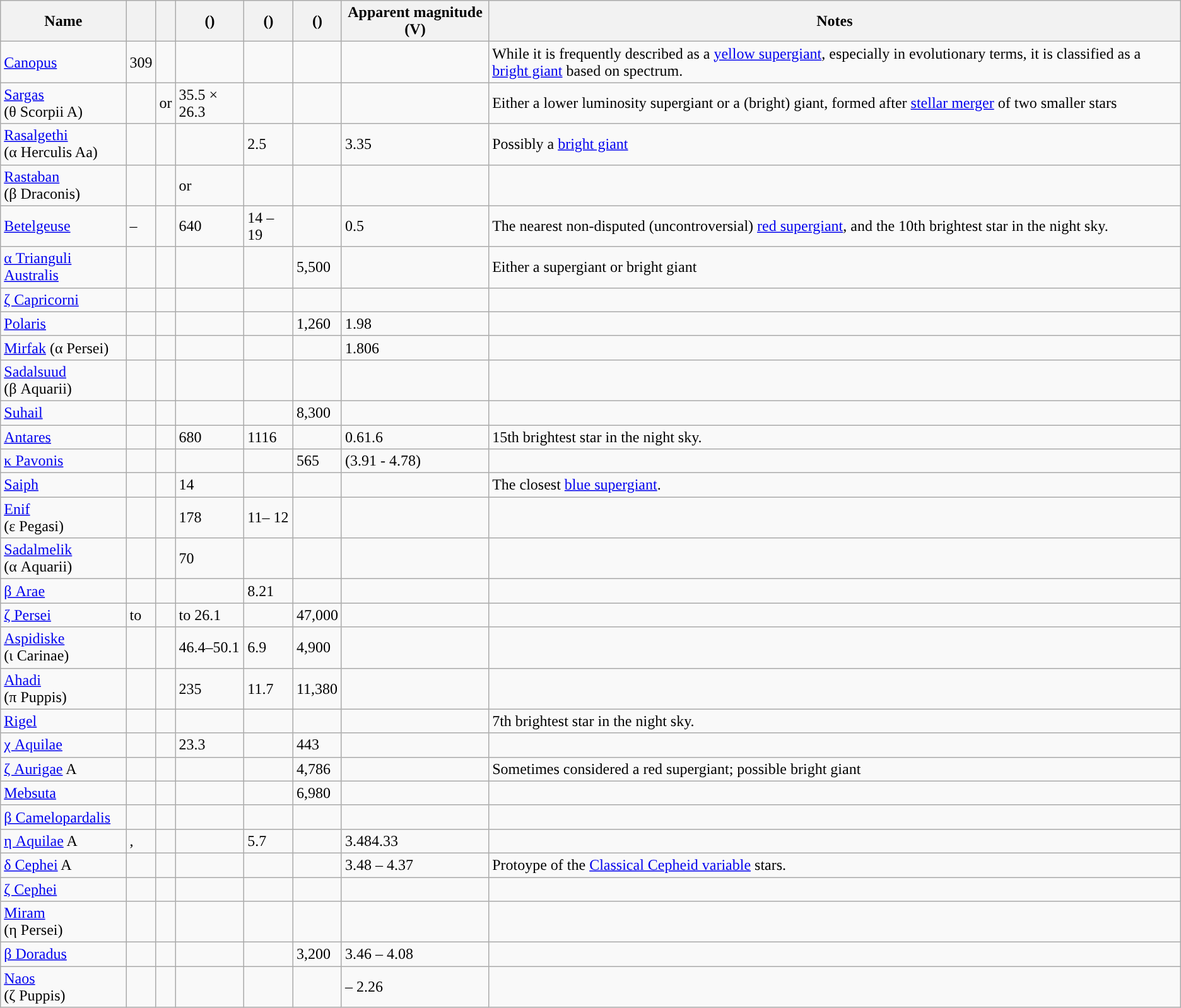<table class="wikitable sortable sticky-header">
<tr>
<th>Name</th>
<th></th>
<th></th>
<th> ()</th>
<th> ()</th>
<th> ()</th>
<th>Apparent magnitude (V)</th>
<th class=unsortable>Notes</th>
</tr>
<tr>
<td><a href='#'>Canopus</a></td>
<td>309</td>
<td style="background: "></td>
<td></td>
<td></td>
<td></td>
<td></td>
<td>While it is frequently described as a <a href='#'>yellow supergiant</a>, especially in evolutionary terms, it is classified as a <a href='#'>bright giant</a> based on spectrum.</td>
</tr>
<tr>
<td><a href='#'>Sargas</a><br>(θ Scorpii A)</td>
<td></td>
<td style="background: "> or </td>
<td>35.5 × 26.3</td>
<td></td>
<td></td>
<td></td>
<td>Either a lower luminosity supergiant or a (bright) giant, formed after <a href='#'>stellar merger</a> of two smaller stars</td>
</tr>
<tr>
<td><a href='#'>Rasalgethi</a><br>(α Herculis Aa)</td>
<td></td>
<td style="background: "></td>
<td></td>
<td>2.5</td>
<td></td>
<td>3.35</td>
<td>Possibly a <a href='#'>bright giant</a></td>
</tr>
<tr>
<td><a href='#'>Rastaban</a><br>(β Draconis)</td>
<td></td>
<td style="background: "></td>
<td> or </td>
<td></td>
<td></td>
<td></td>
<td></td>
</tr>
<tr>
<td><a href='#'>Betelgeuse</a></td>
<td>–</td>
<td style="background: "></td>
<td>640</td>
<td>14 – 19</td>
<td></td>
<td>0.5 </td>
<td>The nearest non-disputed (uncontroversial) <a href='#'>red supergiant</a>, and the 10th brightest star in the night sky.</td>
</tr>
<tr>
<td><a href='#'>α Trianguli Australis</a></td>
<td></td>
<td style="background: "></td>
<td></td>
<td></td>
<td>5,500</td>
<td></td>
<td>Either a supergiant or bright giant</td>
</tr>
<tr>
<td><a href='#'>ζ Capricorni</a></td>
<td></td>
<td style="background: "></td>
<td></td>
<td></td>
<td></td>
<td></td>
<td></td>
</tr>
<tr>
<td><a href='#'>Polaris</a></td>
<td></td>
<td style="background: "></td>
<td></td>
<td></td>
<td>1,260</td>
<td>1.98 </td>
<td></td>
</tr>
<tr>
<td><a href='#'>Mirfak</a> (α Persei)</td>
<td></td>
<td style="background: "></td>
<td></td>
<td></td>
<td></td>
<td>1.806</td>
<td></td>
</tr>
<tr>
<td><a href='#'>Sadalsuud</a><br>(β Aquarii)</td>
<td></td>
<td style="background: "></td>
<td></td>
<td></td>
<td></td>
<td></td>
<td></td>
</tr>
<tr>
<td><a href='#'>Suhail</a> </td>
<td></td>
<td style="background: "></td>
<td></td>
<td></td>
<td>8,300</td>
<td> </td>
<td></td>
</tr>
<tr>
<td><a href='#'>Antares</a></td>
<td></td>
<td style="background: "></td>
<td>680</td>
<td>1116</td>
<td></td>
<td>0.61.6</td>
<td>15th brightest star in the night sky.</td>
</tr>
<tr>
<td><a href='#'>κ Pavonis</a></td>
<td></td>
<td style="background: "></td>
<td></td>
<td></td>
<td>565</td>
<td> (3.91 - 4.78)</td>
<td></td>
</tr>
<tr>
<td><a href='#'>Saiph</a></td>
<td></td>
<td style="background: "></td>
<td>14</td>
<td></td>
<td></td>
<td></td>
<td>The closest <a href='#'>blue supergiant</a>.</td>
</tr>
<tr>
<td><a href='#'>Enif</a><br>(ε Pegasi)</td>
<td></td>
<td style="background: "></td>
<td>178</td>
<td>11– 12</td>
<td></td>
<td> </td>
<td></td>
</tr>
<tr>
<td><a href='#'>Sadalmelik</a><br>(α Aquarii)</td>
<td></td>
<td style="background: "></td>
<td>70</td>
<td></td>
<td></td>
<td></td>
<td></td>
</tr>
<tr>
<td><a href='#'>β Arae</a></td>
<td></td>
<td style="background: "></td>
<td> </td>
<td>8.21</td>
<td></td>
<td></td>
<td></td>
</tr>
<tr>
<td><a href='#'>ζ Persei</a></td>
<td> to </td>
<td style="background: "></td>
<td> to 26.1</td>
<td></td>
<td>47,000</td>
<td></td>
<td></td>
</tr>
<tr>
<td><a href='#'>Aspidiske</a><br>(ι Carinae)</td>
<td></td>
<td style="background: "></td>
<td>46.4–50.1</td>
<td>6.9</td>
<td>4,900</td>
<td></td>
<td></td>
</tr>
<tr>
<td><a href='#'>Ahadi</a><br>(π Puppis)</td>
<td></td>
<td style="background: "></td>
<td>235</td>
<td>11.7</td>
<td>11,380</td>
<td></td>
<td></td>
</tr>
<tr>
<td><a href='#'>Rigel</a></td>
<td></td>
<td style="background: "></td>
<td></td>
<td></td>
<td></td>
<td> </td>
<td>7th brightest star in the night sky.</td>
</tr>
<tr>
<td><a href='#'>χ Aquilae</a></td>
<td></td>
<td style="background: "></td>
<td>23.3</td>
<td></td>
<td>443</td>
<td></td>
<td></td>
</tr>
<tr>
<td><a href='#'>ζ Aurigae</a> A</td>
<td></td>
<td style="background: "></td>
<td></td>
<td></td>
<td>4,786</td>
<td> </td>
<td>Sometimes considered a red supergiant; possible bright giant</td>
</tr>
<tr>
<td><a href='#'>Mebsuta</a> </td>
<td></td>
<td style="background: "></td>
<td></td>
<td></td>
<td>6,980</td>
<td></td>
<td></td>
</tr>
<tr>
<td><a href='#'>β Camelopardalis</a></td>
<td></td>
<td style="background: "></td>
<td></td>
<td></td>
<td></td>
<td></td>
<td></td>
</tr>
<tr>
<td><a href='#'>η Aquilae</a> A</td>
<td>, </td>
<td style="background: "></td>
<td></td>
<td>5.7</td>
<td></td>
<td>3.484.33</td>
<td></td>
</tr>
<tr>
<td><a href='#'>δ Cephei</a> A</td>
<td></td>
<td style="background: "></td>
<td></td>
<td></td>
<td></td>
<td>3.48 – 4.37</td>
<td>Protoype of the <a href='#'>Classical Cepheid variable</a> stars.</td>
</tr>
<tr>
<td><a href='#'>ζ Cephei</a></td>
<td></td>
<td style="background: "></td>
<td></td>
<td></td>
<td></td>
<td></td>
<td></td>
</tr>
<tr>
<td><a href='#'>Miram</a><br>(η Persei)</td>
<td></td>
<td style="background: "></td>
<td></td>
<td></td>
<td></td>
<td></td>
<td></td>
</tr>
<tr>
<td><a href='#'>β Doradus</a></td>
<td></td>
<td style="background: "></td>
<td></td>
<td></td>
<td>3,200</td>
<td>3.46 – 4.08</td>
<td></td>
</tr>
<tr>
<td><a href='#'>Naos</a><br>(ζ Puppis)</td>
<td></td>
<td style="background: "></td>
<td></td>
<td></td>
<td></td>
<td> – 2.26</td>
<td></td>
</tr>
</table>
